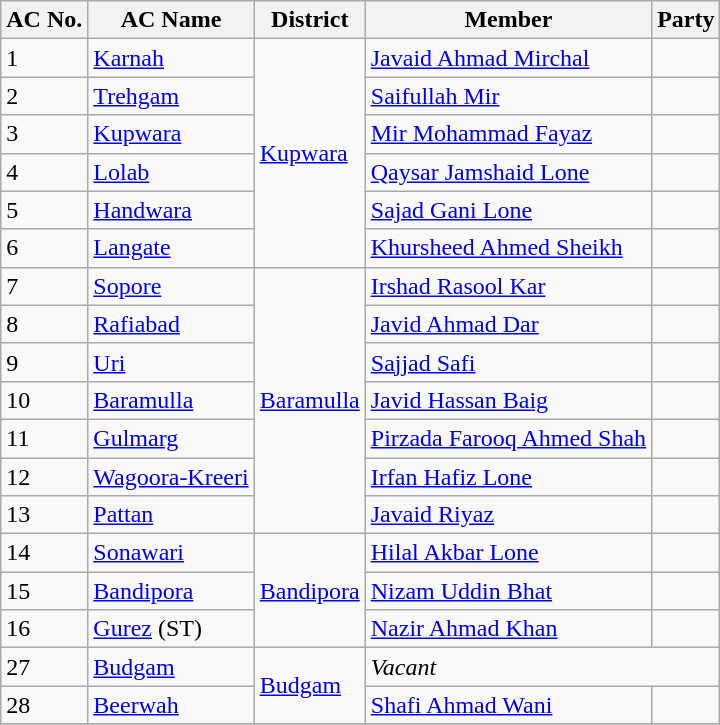<table class="wikitable sortable">
<tr>
<th>AC No.</th>
<th>AC Name</th>
<th>District</th>
<th>Member</th>
<th colspan="2">Party</th>
</tr>
<tr>
<td>1</td>
<td><a href='#'>Karnah</a></td>
<td rowspan="6"><a href='#'>Kupwara</a></td>
<td><a href='#'>Javaid Ahmad Mirchal</a></td>
<td></td>
</tr>
<tr>
<td>2</td>
<td><a href='#'>Trehgam</a></td>
<td><a href='#'>Saifullah Mir</a></td>
<td></td>
</tr>
<tr>
<td>3</td>
<td><a href='#'>Kupwara</a></td>
<td><a href='#'>Mir Mohammad Fayaz</a></td>
<td></td>
</tr>
<tr>
<td>4</td>
<td><a href='#'>Lolab</a></td>
<td><a href='#'>Qaysar Jamshaid Lone</a></td>
<td></td>
</tr>
<tr>
<td>5</td>
<td><a href='#'>Handwara</a></td>
<td><a href='#'>Sajad Gani Lone</a></td>
<td></td>
</tr>
<tr>
<td>6</td>
<td><a href='#'>Langate</a></td>
<td><a href='#'>Khursheed Ahmed Sheikh</a></td>
<td></td>
</tr>
<tr>
<td>7</td>
<td><a href='#'>Sopore</a></td>
<td rowspan=7><a href='#'>Baramulla</a></td>
<td><a href='#'>Irshad Rasool Kar</a></td>
<td></td>
</tr>
<tr>
<td>8</td>
<td><a href='#'>Rafiabad</a></td>
<td><a href='#'>Javid Ahmad Dar</a></td>
<td></td>
</tr>
<tr>
<td>9</td>
<td><a href='#'>Uri</a></td>
<td><a href='#'>Sajjad Safi</a></td>
<td></td>
</tr>
<tr>
<td>10</td>
<td><a href='#'>Baramulla</a></td>
<td><a href='#'>Javid Hassan Baig</a></td>
<td></td>
</tr>
<tr>
<td>11</td>
<td><a href='#'>Gulmarg</a></td>
<td><a href='#'>Pirzada Farooq Ahmed Shah</a></td>
<td></td>
</tr>
<tr>
<td>12</td>
<td><a href='#'>Wagoora-Kreeri</a></td>
<td><a href='#'>Irfan Hafiz Lone</a></td>
<td></td>
</tr>
<tr>
<td>13</td>
<td><a href='#'>Pattan</a></td>
<td><a href='#'>Javaid Riyaz</a></td>
<td></td>
</tr>
<tr>
<td>14</td>
<td><a href='#'>Sonawari</a></td>
<td rowspan=3><a href='#'>Bandipora</a></td>
<td><a href='#'>Hilal Akbar Lone</a></td>
<td></td>
</tr>
<tr>
<td>15</td>
<td><a href='#'>Bandipora</a></td>
<td><a href='#'>Nizam Uddin Bhat</a></td>
<td></td>
</tr>
<tr>
<td>16</td>
<td><a href='#'>Gurez</a> (ST)</td>
<td><a href='#'>Nazir Ahmad Khan</a></td>
<td></td>
</tr>
<tr>
<td>27</td>
<td><a href='#'>Budgam</a></td>
<td rowspan=2><a href='#'>Budgam</a></td>
<td colspan=3><em>Vacant</em></td>
</tr>
<tr>
<td>28</td>
<td><a href='#'>Beerwah</a></td>
<td><a href='#'>Shafi Ahmad Wani</a></td>
<td></td>
</tr>
<tr>
</tr>
</table>
